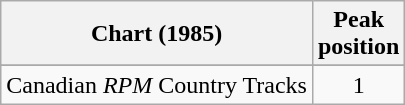<table class="wikitable sortable">
<tr>
<th align="left">Chart (1985)</th>
<th align="center">Peak<br>position</th>
</tr>
<tr>
</tr>
<tr>
<td align="left">Canadian <em>RPM</em> Country Tracks</td>
<td align="center">1</td>
</tr>
</table>
